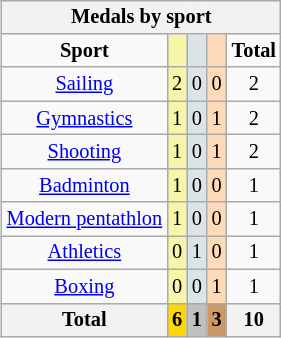<table class="wikitable" style="font-size:85%; float:right">
<tr style="background:#efefef;">
<th colspan=7><strong>Medals by sport</strong></th>
</tr>
<tr align=center>
<td><strong>Sport</strong></td>
<td style="background:#f7f6a8;"></td>
<td style="background:#dce5e5;"></td>
<td style="background:#ffdab9;"></td>
<td><strong>Total</strong></td>
</tr>
<tr align=center>
<td><a href='#'>Sailing</a></td>
<td style="background:#f7f6a8;">2</td>
<td style="background:#dce5e5;">0</td>
<td style="background:#ffdab9;">0</td>
<td>2</td>
</tr>
<tr align=center>
<td><a href='#'>Gymnastics</a></td>
<td style="background:#f7f6a8;">1</td>
<td style="background:#dce5e5;">0</td>
<td style="background:#ffdab9;">1</td>
<td>2</td>
</tr>
<tr align=center>
<td><a href='#'>Shooting</a></td>
<td style="background:#f7f6a8;">1</td>
<td style="background:#dce5e5;">0</td>
<td style="background:#ffdab9;">1</td>
<td>2</td>
</tr>
<tr align=center>
<td><a href='#'>Badminton</a></td>
<td style="background:#f7f6a8;">1</td>
<td style="background:#dce5e5;">0</td>
<td style="background:#ffdab9;">0</td>
<td>1</td>
</tr>
<tr align=center>
<td><a href='#'>Modern pentathlon</a></td>
<td style="background:#f7f6a8;">1</td>
<td style="background:#dce5e5;">0</td>
<td style="background:#ffdab9;">0</td>
<td>1</td>
</tr>
<tr align=center>
<td><a href='#'>Athletics</a></td>
<td style="background:#f7f6a8;">0</td>
<td style="background:#dce5e5;">1</td>
<td style="background:#ffdab9;">0</td>
<td>1</td>
</tr>
<tr align=center>
<td><a href='#'>Boxing</a></td>
<td style="background:#f7f6a8;">0</td>
<td style="background:#dce5e5;">0</td>
<td style="background:#ffdab9;">1</td>
<td>1</td>
</tr>
<tr align=center>
<th><strong>Total</strong></th>
<th style="background:gold;"><strong>6</strong></th>
<th style="background:silver;"><strong>1</strong></th>
<th style="background:#c96;"><strong>3</strong></th>
<th><strong>10</strong></th>
</tr>
</table>
